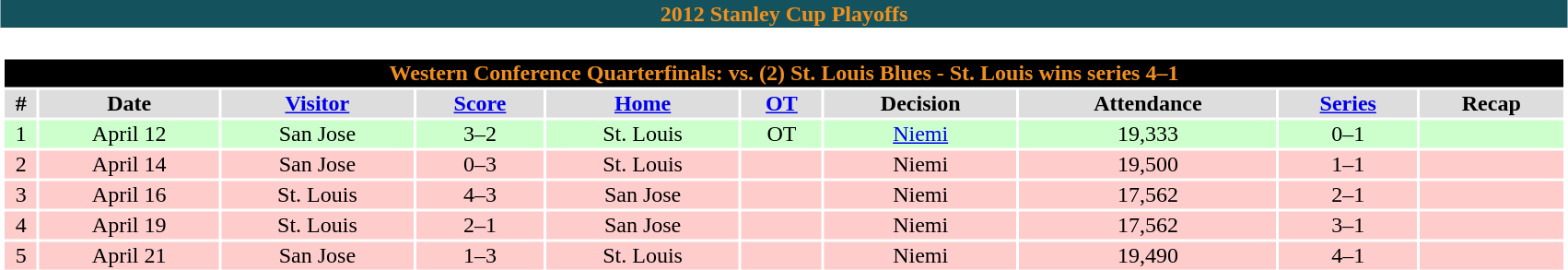<table class="toccolours" width=90% style="clear:both; margin:1.5em auto; text-align:center;">
<tr>
<th colspan=10 style="background:#14535D; color:#EF8F1F;">2012 Stanley Cup Playoffs</th>
</tr>
<tr>
<td colspan=10><br><table class="toccolours collapsible collapsed" width=100%>
<tr>
<th colspan=10; style="background:#000000; color:#EF8F1F;">Western Conference Quarterfinals: vs. (2) St. Louis Blues - St. Louis wins series 4–1</th>
</tr>
<tr align="center"  bgcolor="#dddddd">
<td><strong>#</strong></td>
<td><strong>Date</strong></td>
<td><strong><a href='#'>Visitor</a></strong></td>
<td><strong><a href='#'>Score</a></strong></td>
<td><strong><a href='#'>Home</a></strong></td>
<td><strong><a href='#'>OT</a></strong></td>
<td><strong>Decision</strong></td>
<td><strong>Attendance</strong></td>
<td><strong><a href='#'>Series</a></strong></td>
<td><strong>Recap</strong></td>
</tr>
<tr bgcolor=ccffcc>
<td>1</td>
<td>April 12</td>
<td>San Jose</td>
<td>3–2</td>
<td>St. Louis</td>
<td>OT</td>
<td><a href='#'>Niemi</a></td>
<td>19,333</td>
<td>0–1</td>
<td></td>
</tr>
<tr bgcolor=ffcccc>
<td>2</td>
<td>April 14</td>
<td>San Jose</td>
<td>0–3</td>
<td>St. Louis</td>
<td></td>
<td>Niemi</td>
<td>19,500</td>
<td>1–1</td>
<td></td>
</tr>
<tr bgcolor=ffcccc>
<td>3</td>
<td>April 16</td>
<td>St. Louis</td>
<td>4–3</td>
<td>San Jose</td>
<td></td>
<td>Niemi</td>
<td>17,562</td>
<td>2–1</td>
<td></td>
</tr>
<tr bgcolor=ffcccc>
<td>4</td>
<td>April 19</td>
<td>St. Louis</td>
<td>2–1</td>
<td>San Jose</td>
<td></td>
<td>Niemi</td>
<td>17,562</td>
<td>3–1</td>
<td></td>
</tr>
<tr bgcolor=ffcccc>
<td>5</td>
<td>April 21</td>
<td>San Jose</td>
<td>1–3</td>
<td>St. Louis</td>
<td></td>
<td>Niemi</td>
<td>19,490</td>
<td>4–1</td>
<td></td>
</tr>
</table>
</td>
</tr>
</table>
